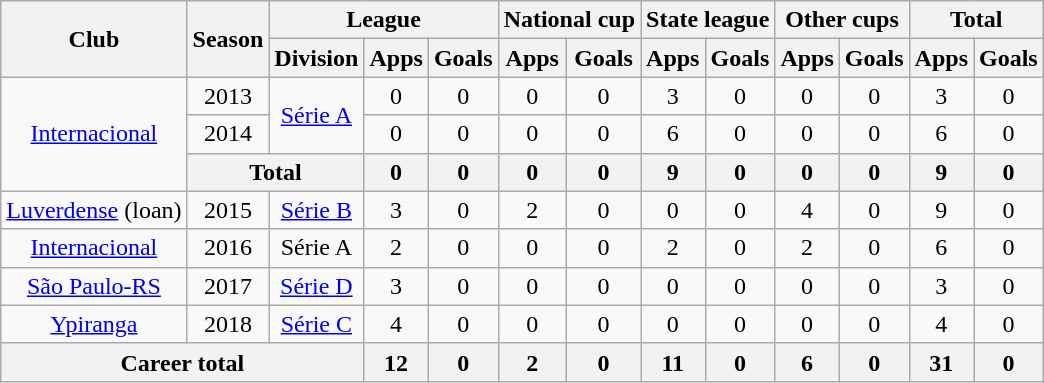<table class="wikitable" style="text-align:center">
<tr>
<th rowspan="2">Club</th>
<th rowspan="2">Season</th>
<th colspan="3">League</th>
<th colspan="2">National cup</th>
<th colspan="2">State league</th>
<th colspan="2">Other cups</th>
<th colspan="2">Total</th>
</tr>
<tr>
<th>Division</th>
<th>Apps</th>
<th>Goals</th>
<th>Apps</th>
<th>Goals</th>
<th>Apps</th>
<th>Goals</th>
<th>Apps</th>
<th>Goals</th>
<th>Apps</th>
<th>Goals</th>
</tr>
<tr>
<td rowspan="3"><a href='#'>Internacional</a></td>
<td>2013</td>
<td rowspan="2"><a href='#'>Série A</a></td>
<td>0</td>
<td>0</td>
<td>0</td>
<td>0</td>
<td>3</td>
<td>0</td>
<td>0</td>
<td>0</td>
<td>3</td>
<td>0</td>
</tr>
<tr>
<td>2014</td>
<td>0</td>
<td>0</td>
<td>0</td>
<td>0</td>
<td>6</td>
<td>0</td>
<td>0</td>
<td>0</td>
<td>6</td>
<td>0</td>
</tr>
<tr>
<th colspan="2">Total</th>
<th>0</th>
<th>0</th>
<th>0</th>
<th>0</th>
<th>9</th>
<th>0</th>
<th>0</th>
<th>0</th>
<th>9</th>
<th>0</th>
</tr>
<tr>
<td><a href='#'>Luverdense</a> (loan)</td>
<td>2015</td>
<td><a href='#'>Série B</a></td>
<td>3</td>
<td>0</td>
<td>2</td>
<td>0</td>
<td>0</td>
<td>0</td>
<td>4</td>
<td>0</td>
<td>9</td>
<td>0</td>
</tr>
<tr>
<td><a href='#'>Internacional</a></td>
<td>2016</td>
<td>Série A</td>
<td>2</td>
<td>0</td>
<td>0</td>
<td>0</td>
<td>2</td>
<td>0</td>
<td>2</td>
<td>0</td>
<td>6</td>
<td>0</td>
</tr>
<tr>
<td><a href='#'>São Paulo-RS</a></td>
<td>2017</td>
<td><a href='#'>Série D</a></td>
<td>3</td>
<td>0</td>
<td>0</td>
<td>0</td>
<td>0</td>
<td>0</td>
<td>0</td>
<td>0</td>
<td>3</td>
<td>0</td>
</tr>
<tr>
<td><a href='#'>Ypiranga</a></td>
<td>2018</td>
<td><a href='#'>Série C</a></td>
<td>4</td>
<td>0</td>
<td>0</td>
<td>0</td>
<td>0</td>
<td>0</td>
<td>0</td>
<td>0</td>
<td>4</td>
<td>0</td>
</tr>
<tr>
<th colspan="3">Career total</th>
<th>12</th>
<th>0</th>
<th>2</th>
<th>0</th>
<th>11</th>
<th>0</th>
<th>6</th>
<th>0</th>
<th>31</th>
<th>0</th>
</tr>
</table>
